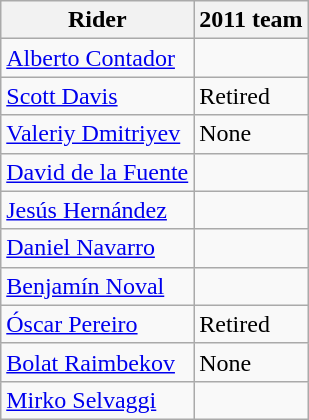<table class="wikitable">
<tr>
<th>Rider</th>
<th>2011 team</th>
</tr>
<tr>
<td><a href='#'>Alberto Contador</a></td>
<td></td>
</tr>
<tr>
<td><a href='#'>Scott Davis</a></td>
<td>Retired</td>
</tr>
<tr>
<td><a href='#'>Valeriy Dmitriyev</a></td>
<td>None</td>
</tr>
<tr>
<td><a href='#'>David de la Fuente</a></td>
<td></td>
</tr>
<tr>
<td><a href='#'>Jesús Hernández</a></td>
<td></td>
</tr>
<tr>
<td><a href='#'>Daniel Navarro</a></td>
<td></td>
</tr>
<tr>
<td><a href='#'>Benjamín Noval</a></td>
<td></td>
</tr>
<tr>
<td><a href='#'>Óscar Pereiro</a></td>
<td>Retired</td>
</tr>
<tr>
<td><a href='#'>Bolat Raimbekov</a></td>
<td>None</td>
</tr>
<tr>
<td><a href='#'>Mirko Selvaggi</a></td>
<td></td>
</tr>
</table>
